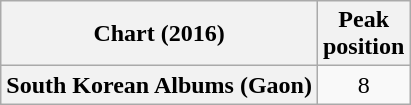<table class="wikitable plainrowheaders" style="text-align:center;">
<tr>
<th scope="col">Chart (2016)</th>
<th scope="col">Peak<br>position</th>
</tr>
<tr>
<th scope="row">South Korean Albums (Gaon)</th>
<td>8</td>
</tr>
</table>
